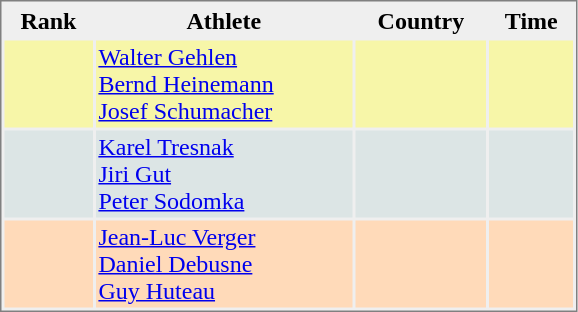<table style="border-style:solid;border-width:1px;border-color:#808080;background-color:#EFEFEF" cellspacing="2" cellpadding="2" width="385px">
<tr bgcolor="#EFEFEF">
<th>Rank</th>
<th>Athlete</th>
<th>Country</th>
<th>Time</th>
</tr>
<tr bgcolor="#F7F6A8" >
<td align=center></td>
<td><a href='#'>Walter Gehlen</a><br><a href='#'>Bernd Heinemann</a><br><a href='#'>Josef Schumacher</a></td>
<td></td>
<td align="right"></td>
</tr>
<tr bgcolor="#DCE5E5">
<td align=center></td>
<td><a href='#'>Karel Tresnak</a><br><a href='#'>Jiri Gut</a><br><a href='#'>Peter Sodomka</a></td>
<td></td>
<td align="right"></td>
</tr>
<tr bgcolor="#FFDAB9">
<td align=center></td>
<td><a href='#'>Jean-Luc Verger</a><br><a href='#'>Daniel Debusne</a><br><a href='#'>Guy Huteau</a></td>
<td></td>
<td align="right"></td>
</tr>
</table>
